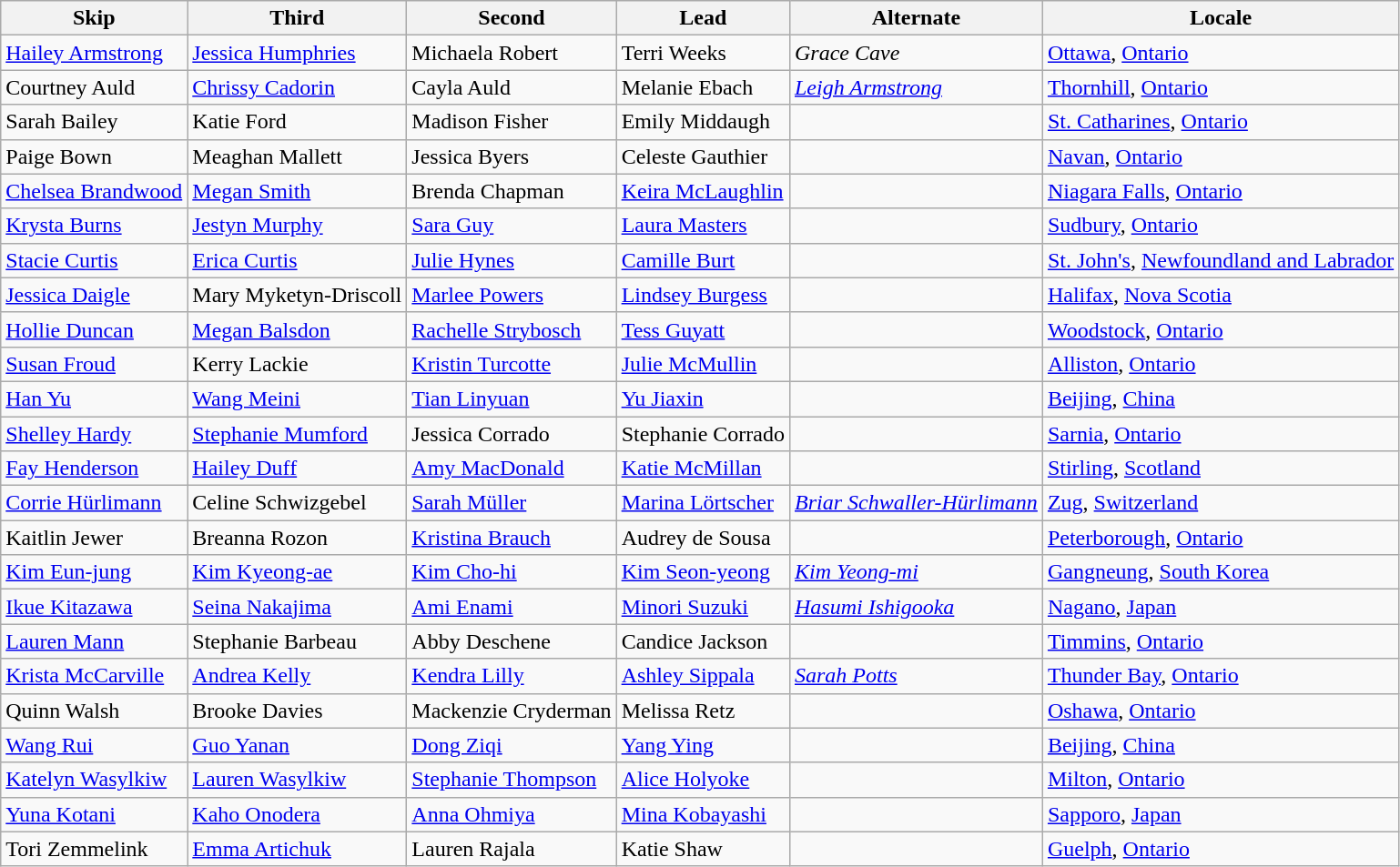<table class=wikitable>
<tr>
<th scope="col">Skip</th>
<th scope="col">Third</th>
<th scope="col">Second</th>
<th scope="col">Lead</th>
<th scope="col">Alternate</th>
<th scope="col">Locale</th>
</tr>
<tr>
<td><a href='#'>Hailey Armstrong</a></td>
<td><a href='#'>Jessica Humphries</a></td>
<td>Michaela Robert</td>
<td>Terri Weeks</td>
<td><em>Grace Cave</em></td>
<td> <a href='#'>Ottawa</a>, <a href='#'>Ontario</a></td>
</tr>
<tr>
<td>Courtney Auld</td>
<td><a href='#'>Chrissy Cadorin</a></td>
<td>Cayla Auld</td>
<td>Melanie Ebach</td>
<td><em><a href='#'>Leigh Armstrong</a></em></td>
<td> <a href='#'>Thornhill</a>, <a href='#'>Ontario</a></td>
</tr>
<tr>
<td>Sarah Bailey</td>
<td>Katie Ford</td>
<td>Madison Fisher</td>
<td>Emily Middaugh</td>
<td></td>
<td> <a href='#'>St. Catharines</a>, <a href='#'>Ontario</a></td>
</tr>
<tr>
<td>Paige Bown</td>
<td>Meaghan Mallett</td>
<td>Jessica Byers</td>
<td>Celeste Gauthier</td>
<td></td>
<td> <a href='#'>Navan</a>, <a href='#'>Ontario</a></td>
</tr>
<tr>
<td><a href='#'>Chelsea Brandwood</a></td>
<td><a href='#'>Megan Smith</a></td>
<td>Brenda Chapman</td>
<td><a href='#'>Keira McLaughlin</a></td>
<td></td>
<td> <a href='#'>Niagara Falls</a>, <a href='#'>Ontario</a></td>
</tr>
<tr>
<td><a href='#'>Krysta Burns</a></td>
<td><a href='#'>Jestyn Murphy</a></td>
<td><a href='#'>Sara Guy</a></td>
<td><a href='#'>Laura Masters</a></td>
<td></td>
<td> <a href='#'>Sudbury</a>, <a href='#'>Ontario</a></td>
</tr>
<tr>
<td><a href='#'>Stacie Curtis</a></td>
<td><a href='#'>Erica Curtis</a></td>
<td><a href='#'>Julie Hynes</a></td>
<td><a href='#'>Camille Burt</a></td>
<td></td>
<td> <a href='#'>St. John's</a>, <a href='#'>Newfoundland and Labrador</a></td>
</tr>
<tr>
<td><a href='#'>Jessica Daigle</a></td>
<td>Mary Myketyn-Driscoll</td>
<td><a href='#'>Marlee Powers</a></td>
<td><a href='#'>Lindsey Burgess</a></td>
<td></td>
<td> <a href='#'>Halifax</a>, <a href='#'>Nova Scotia</a></td>
</tr>
<tr>
<td><a href='#'>Hollie Duncan</a></td>
<td><a href='#'>Megan Balsdon</a></td>
<td><a href='#'>Rachelle Strybosch</a></td>
<td><a href='#'>Tess Guyatt</a></td>
<td></td>
<td> <a href='#'>Woodstock</a>, <a href='#'>Ontario</a></td>
</tr>
<tr>
<td><a href='#'>Susan Froud</a></td>
<td>Kerry Lackie</td>
<td><a href='#'>Kristin Turcotte</a></td>
<td><a href='#'>Julie McMullin</a></td>
<td></td>
<td> <a href='#'>Alliston</a>, <a href='#'>Ontario</a></td>
</tr>
<tr>
<td><a href='#'>Han Yu</a></td>
<td><a href='#'>Wang Meini</a></td>
<td><a href='#'>Tian Linyuan</a></td>
<td><a href='#'>Yu Jiaxin</a></td>
<td></td>
<td> <a href='#'>Beijing</a>, <a href='#'>China</a></td>
</tr>
<tr>
<td><a href='#'>Shelley Hardy</a></td>
<td><a href='#'>Stephanie Mumford</a></td>
<td>Jessica Corrado</td>
<td>Stephanie Corrado</td>
<td></td>
<td> <a href='#'>Sarnia</a>, <a href='#'>Ontario</a></td>
</tr>
<tr>
<td><a href='#'>Fay Henderson</a></td>
<td><a href='#'>Hailey Duff</a></td>
<td><a href='#'>Amy MacDonald</a></td>
<td><a href='#'>Katie McMillan</a></td>
<td></td>
<td> <a href='#'>Stirling</a>, <a href='#'>Scotland</a></td>
</tr>
<tr>
<td><a href='#'>Corrie Hürlimann</a></td>
<td>Celine Schwizgebel</td>
<td><a href='#'>Sarah Müller</a></td>
<td><a href='#'>Marina Lörtscher</a></td>
<td><em><a href='#'>Briar Schwaller-Hürlimann</a></em></td>
<td> <a href='#'>Zug</a>, <a href='#'>Switzerland</a></td>
</tr>
<tr>
<td>Kaitlin Jewer</td>
<td>Breanna Rozon</td>
<td><a href='#'>Kristina Brauch</a></td>
<td>Audrey de Sousa</td>
<td></td>
<td> <a href='#'>Peterborough</a>, <a href='#'>Ontario</a></td>
</tr>
<tr>
<td><a href='#'>Kim Eun-jung</a></td>
<td><a href='#'>Kim Kyeong-ae</a></td>
<td><a href='#'>Kim Cho-hi</a></td>
<td><a href='#'>Kim Seon-yeong</a></td>
<td><em><a href='#'>Kim Yeong-mi</a></em></td>
<td> <a href='#'>Gangneung</a>, <a href='#'>South Korea</a></td>
</tr>
<tr>
<td><a href='#'>Ikue Kitazawa</a></td>
<td><a href='#'>Seina Nakajima</a></td>
<td><a href='#'>Ami Enami</a></td>
<td><a href='#'>Minori Suzuki</a></td>
<td><em><a href='#'>Hasumi Ishigooka</a></em></td>
<td> <a href='#'>Nagano</a>, <a href='#'>Japan</a></td>
</tr>
<tr>
<td><a href='#'>Lauren Mann</a></td>
<td>Stephanie Barbeau</td>
<td>Abby Deschene</td>
<td>Candice Jackson</td>
<td></td>
<td> <a href='#'>Timmins</a>, <a href='#'>Ontario</a></td>
</tr>
<tr>
<td><a href='#'>Krista McCarville</a></td>
<td><a href='#'>Andrea Kelly</a></td>
<td><a href='#'>Kendra Lilly</a></td>
<td><a href='#'>Ashley Sippala</a></td>
<td><em><a href='#'>Sarah Potts</a></em></td>
<td> <a href='#'>Thunder Bay</a>, <a href='#'>Ontario</a></td>
</tr>
<tr>
<td>Quinn Walsh</td>
<td>Brooke Davies</td>
<td>Mackenzie Cryderman</td>
<td>Melissa Retz</td>
<td></td>
<td> <a href='#'>Oshawa</a>, <a href='#'>Ontario</a></td>
</tr>
<tr>
<td><a href='#'>Wang Rui</a></td>
<td><a href='#'>Guo Yanan</a></td>
<td><a href='#'>Dong Ziqi</a></td>
<td><a href='#'>Yang Ying</a></td>
<td></td>
<td> <a href='#'>Beijing</a>, <a href='#'>China</a></td>
</tr>
<tr>
<td><a href='#'>Katelyn Wasylkiw</a></td>
<td><a href='#'>Lauren Wasylkiw</a></td>
<td><a href='#'>Stephanie Thompson</a></td>
<td><a href='#'>Alice Holyoke</a></td>
<td></td>
<td> <a href='#'>Milton</a>, <a href='#'>Ontario</a></td>
</tr>
<tr>
<td><a href='#'>Yuna Kotani</a></td>
<td><a href='#'>Kaho Onodera</a></td>
<td><a href='#'>Anna Ohmiya</a></td>
<td><a href='#'>Mina Kobayashi</a></td>
<td></td>
<td> <a href='#'>Sapporo</a>, <a href='#'>Japan</a></td>
</tr>
<tr>
<td>Tori Zemmelink</td>
<td><a href='#'>Emma Artichuk</a></td>
<td>Lauren Rajala</td>
<td>Katie Shaw</td>
<td></td>
<td> <a href='#'>Guelph</a>, <a href='#'>Ontario</a></td>
</tr>
</table>
